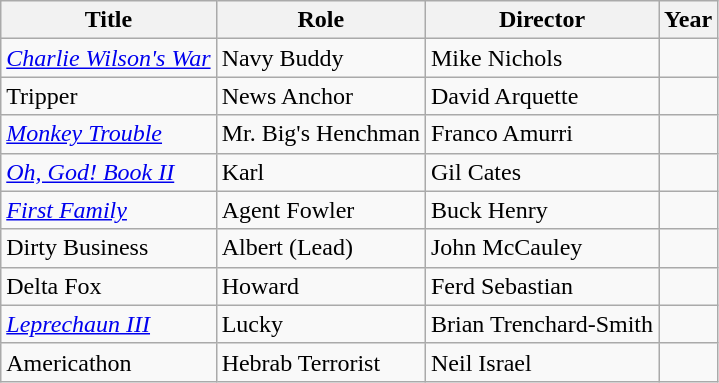<table class="wikitable sortable">
<tr>
<th>Title</th>
<th>Role</th>
<th>Director</th>
<th>Year</th>
</tr>
<tr>
<td><em><a href='#'>Charlie Wilson's War</a></em></td>
<td>Navy Buddy</td>
<td>Mike Nichols</td>
<td></td>
</tr>
<tr>
<td>Tripper</td>
<td>News Anchor</td>
<td>David Arquette</td>
<td></td>
</tr>
<tr>
<td><em><a href='#'>Monkey Trouble</a></em></td>
<td>Mr. Big's Henchman</td>
<td>Franco Amurri</td>
<td></td>
</tr>
<tr>
<td><em><a href='#'>Oh, God! Book II</a></em></td>
<td>Karl</td>
<td>Gil Cates</td>
<td></td>
</tr>
<tr>
<td><em><a href='#'>First Family</a></em></td>
<td>Agent Fowler</td>
<td>Buck Henry</td>
<td></td>
</tr>
<tr>
<td>Dirty Business</td>
<td>Albert (Lead)</td>
<td>John McCauley</td>
<td></td>
</tr>
<tr>
<td>Delta Fox</td>
<td>Howard</td>
<td>Ferd Sebastian</td>
<td></td>
</tr>
<tr>
<td><em><a href='#'>Leprechaun III</a></em></td>
<td>Lucky</td>
<td>Brian Trenchard-Smith</td>
<td></td>
</tr>
<tr>
<td>Americathon</td>
<td>Hebrab Terrorist</td>
<td>Neil Israel</td>
<td></td>
</tr>
</table>
